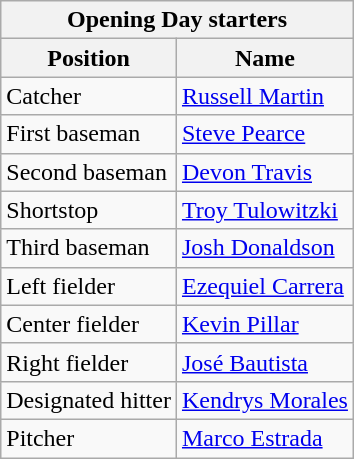<table class="wikitable" style="text-align:left">
<tr>
<th colspan="2">Opening Day starters</th>
</tr>
<tr>
<th>Position</th>
<th>Name</th>
</tr>
<tr>
<td>Catcher</td>
<td><a href='#'>Russell Martin</a></td>
</tr>
<tr>
<td>First baseman</td>
<td><a href='#'>Steve Pearce</a></td>
</tr>
<tr>
<td>Second baseman</td>
<td><a href='#'>Devon Travis</a></td>
</tr>
<tr>
<td>Shortstop</td>
<td><a href='#'>Troy Tulowitzki</a></td>
</tr>
<tr>
<td>Third baseman</td>
<td><a href='#'>Josh Donaldson</a></td>
</tr>
<tr>
<td>Left fielder</td>
<td><a href='#'>Ezequiel Carrera</a></td>
</tr>
<tr>
<td>Center fielder</td>
<td><a href='#'>Kevin Pillar</a></td>
</tr>
<tr>
<td>Right fielder</td>
<td><a href='#'>José Bautista</a></td>
</tr>
<tr>
<td>Designated hitter</td>
<td><a href='#'>Kendrys Morales</a></td>
</tr>
<tr>
<td>Pitcher</td>
<td><a href='#'>Marco Estrada</a></td>
</tr>
</table>
